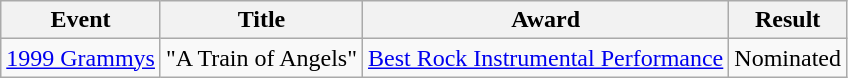<table class="wikitable">
<tr>
<th>Event</th>
<th>Title</th>
<th>Award</th>
<th>Result</th>
</tr>
<tr>
<td><a href='#'>1999 Grammys</a></td>
<td>"A Train of Angels"</td>
<td><a href='#'>Best Rock Instrumental Performance</a></td>
<td align="center">Nominated</td>
</tr>
</table>
